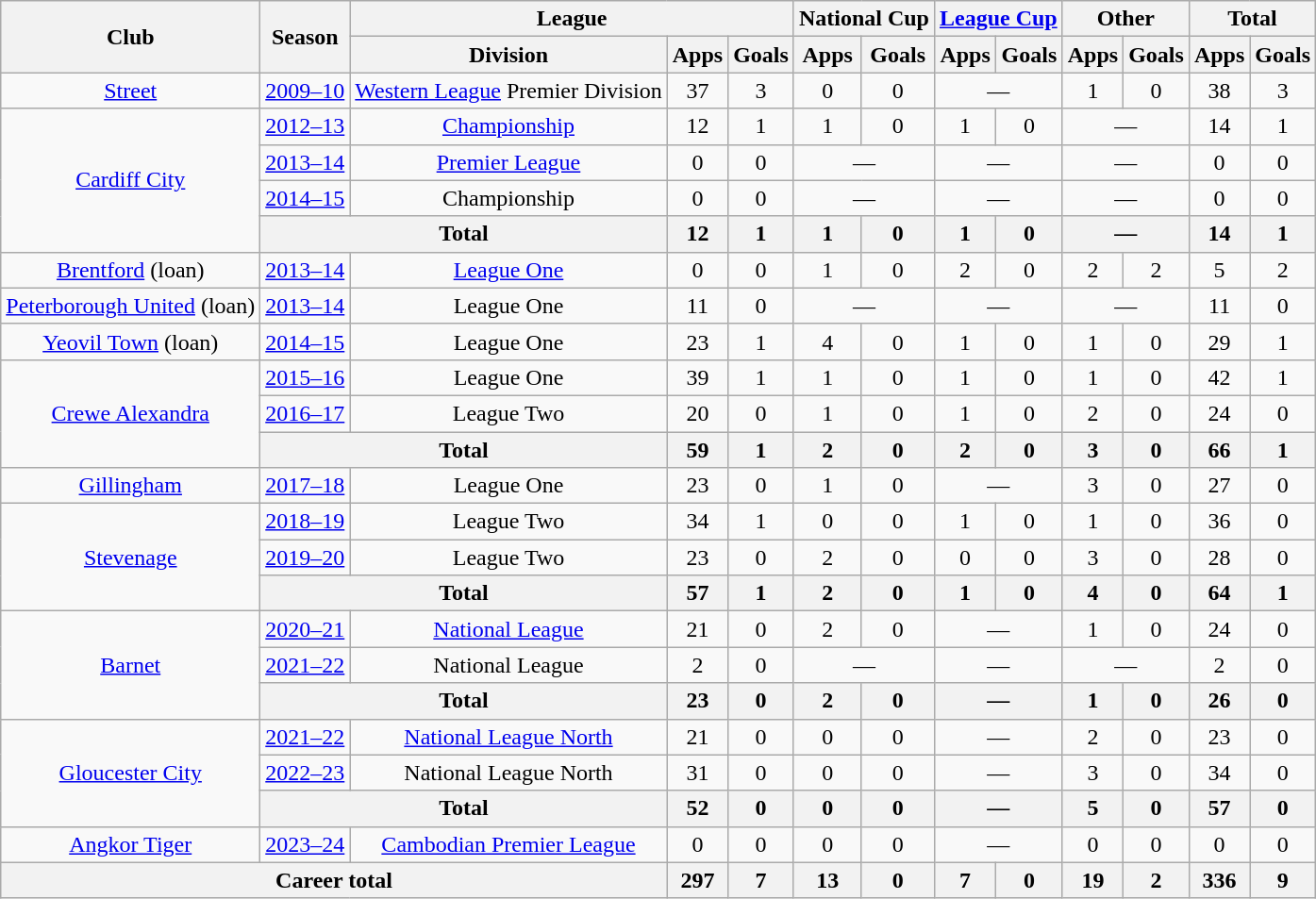<table class="wikitable" style="text-align: center;">
<tr>
<th rowspan="2">Club</th>
<th rowspan="2">Season</th>
<th colspan="3">League</th>
<th colspan="2">National Cup</th>
<th colspan="2"><a href='#'>League Cup</a></th>
<th colspan="2">Other</th>
<th colspan="2">Total</th>
</tr>
<tr>
<th>Division</th>
<th>Apps</th>
<th>Goals</th>
<th>Apps</th>
<th>Goals</th>
<th>Apps</th>
<th>Goals</th>
<th>Apps</th>
<th>Goals</th>
<th>Apps</th>
<th>Goals</th>
</tr>
<tr>
<td><a href='#'>Street</a></td>
<td><a href='#'>2009–10</a></td>
<td><a href='#'>Western League</a> Premier Division</td>
<td>37</td>
<td>3</td>
<td>0</td>
<td>0</td>
<td colspan="2">—</td>
<td>1</td>
<td>0</td>
<td>38</td>
<td>3</td>
</tr>
<tr>
<td rowspan="4"><a href='#'>Cardiff City</a></td>
<td><a href='#'>2012–13</a></td>
<td><a href='#'>Championship</a></td>
<td>12</td>
<td>1</td>
<td>1</td>
<td>0</td>
<td>1</td>
<td>0</td>
<td colspan="2">—</td>
<td>14</td>
<td>1</td>
</tr>
<tr>
<td><a href='#'>2013–14</a></td>
<td><a href='#'>Premier League</a></td>
<td>0</td>
<td>0</td>
<td colspan="2">—</td>
<td colspan="2">—</td>
<td colspan="2">—</td>
<td>0</td>
<td>0</td>
</tr>
<tr>
<td><a href='#'>2014–15</a></td>
<td>Championship</td>
<td>0</td>
<td>0</td>
<td colspan="2">—</td>
<td colspan="2">—</td>
<td colspan="2">—</td>
<td>0</td>
<td>0</td>
</tr>
<tr>
<th colspan="2">Total</th>
<th>12</th>
<th>1</th>
<th>1</th>
<th>0</th>
<th>1</th>
<th>0</th>
<th colspan="2">—</th>
<th>14</th>
<th>1</th>
</tr>
<tr>
<td><a href='#'>Brentford</a> (loan)</td>
<td><a href='#'>2013–14</a></td>
<td><a href='#'>League One</a></td>
<td>0</td>
<td>0</td>
<td>1</td>
<td>0</td>
<td>2</td>
<td>0</td>
<td>2</td>
<td>2</td>
<td>5</td>
<td>2</td>
</tr>
<tr>
<td><a href='#'>Peterborough United</a> (loan)</td>
<td><a href='#'>2013–14</a></td>
<td>League One</td>
<td>11</td>
<td>0</td>
<td colspan="2">—</td>
<td colspan="2">—</td>
<td colspan="2">—</td>
<td>11</td>
<td>0</td>
</tr>
<tr>
<td><a href='#'>Yeovil Town</a> (loan)</td>
<td><a href='#'>2014–15</a></td>
<td>League One</td>
<td>23</td>
<td>1</td>
<td>4</td>
<td>0</td>
<td>1</td>
<td>0</td>
<td>1</td>
<td>0</td>
<td>29</td>
<td>1</td>
</tr>
<tr>
<td rowspan="3"><a href='#'>Crewe Alexandra</a></td>
<td><a href='#'>2015–16</a></td>
<td>League One</td>
<td>39</td>
<td>1</td>
<td>1</td>
<td>0</td>
<td>1</td>
<td>0</td>
<td>1</td>
<td>0</td>
<td>42</td>
<td>1</td>
</tr>
<tr>
<td><a href='#'>2016–17</a></td>
<td>League Two</td>
<td>20</td>
<td>0</td>
<td>1</td>
<td>0</td>
<td>1</td>
<td>0</td>
<td>2</td>
<td>0</td>
<td>24</td>
<td>0</td>
</tr>
<tr>
<th colspan="2">Total</th>
<th>59</th>
<th>1</th>
<th>2</th>
<th>0</th>
<th>2</th>
<th>0</th>
<th>3</th>
<th>0</th>
<th>66</th>
<th>1</th>
</tr>
<tr>
<td><a href='#'>Gillingham</a></td>
<td><a href='#'>2017–18</a></td>
<td>League One</td>
<td>23</td>
<td>0</td>
<td>1</td>
<td>0</td>
<td colspan="2">—</td>
<td>3</td>
<td>0</td>
<td>27</td>
<td>0</td>
</tr>
<tr>
<td rowspan="3"><a href='#'>Stevenage</a></td>
<td><a href='#'>2018–19</a></td>
<td>League Two</td>
<td>34</td>
<td>1</td>
<td>0</td>
<td>0</td>
<td>1</td>
<td>0</td>
<td>1</td>
<td>0</td>
<td>36</td>
<td>0</td>
</tr>
<tr>
<td><a href='#'>2019–20</a></td>
<td>League Two</td>
<td>23</td>
<td>0</td>
<td>2</td>
<td>0</td>
<td>0</td>
<td>0</td>
<td>3</td>
<td>0</td>
<td>28</td>
<td>0</td>
</tr>
<tr>
<th colspan="2">Total</th>
<th>57</th>
<th>1</th>
<th>2</th>
<th>0</th>
<th>1</th>
<th>0</th>
<th>4</th>
<th>0</th>
<th>64</th>
<th>1</th>
</tr>
<tr>
<td rowspan="3"><a href='#'>Barnet</a></td>
<td><a href='#'>2020–21</a></td>
<td><a href='#'>National League</a></td>
<td>21</td>
<td>0</td>
<td>2</td>
<td>0</td>
<td colspan="2">—</td>
<td>1</td>
<td>0</td>
<td>24</td>
<td>0</td>
</tr>
<tr>
<td><a href='#'>2021–22</a></td>
<td>National League</td>
<td>2</td>
<td>0</td>
<td colspan="2">—</td>
<td colspan="2">—</td>
<td colspan="2">—</td>
<td>2</td>
<td>0</td>
</tr>
<tr>
<th colspan="2">Total</th>
<th>23</th>
<th>0</th>
<th>2</th>
<th>0</th>
<th colspan="2">—</th>
<th>1</th>
<th>0</th>
<th>26</th>
<th>0</th>
</tr>
<tr>
<td rowspan="3"><a href='#'>Gloucester City</a></td>
<td><a href='#'>2021–22</a></td>
<td><a href='#'>National League North</a></td>
<td>21</td>
<td>0</td>
<td>0</td>
<td>0</td>
<td colspan="2">—</td>
<td>2</td>
<td>0</td>
<td>23</td>
<td>0</td>
</tr>
<tr>
<td><a href='#'>2022–23</a></td>
<td>National League North</td>
<td>31</td>
<td>0</td>
<td>0</td>
<td>0</td>
<td colspan="2">—</td>
<td>3</td>
<td>0</td>
<td>34</td>
<td>0</td>
</tr>
<tr>
<th colspan="2">Total</th>
<th>52</th>
<th>0</th>
<th>0</th>
<th>0</th>
<th colspan="2">—</th>
<th>5</th>
<th>0</th>
<th>57</th>
<th>0</th>
</tr>
<tr>
<td><a href='#'>Angkor Tiger</a></td>
<td><a href='#'>2023–24</a></td>
<td><a href='#'>Cambodian Premier League</a></td>
<td>0</td>
<td>0</td>
<td>0</td>
<td>0</td>
<td colspan="2">—</td>
<td>0</td>
<td>0</td>
<td>0</td>
<td>0</td>
</tr>
<tr>
<th colspan="3">Career total</th>
<th>297</th>
<th>7</th>
<th>13</th>
<th>0</th>
<th>7</th>
<th>0</th>
<th>19</th>
<th>2</th>
<th>336</th>
<th>9</th>
</tr>
</table>
